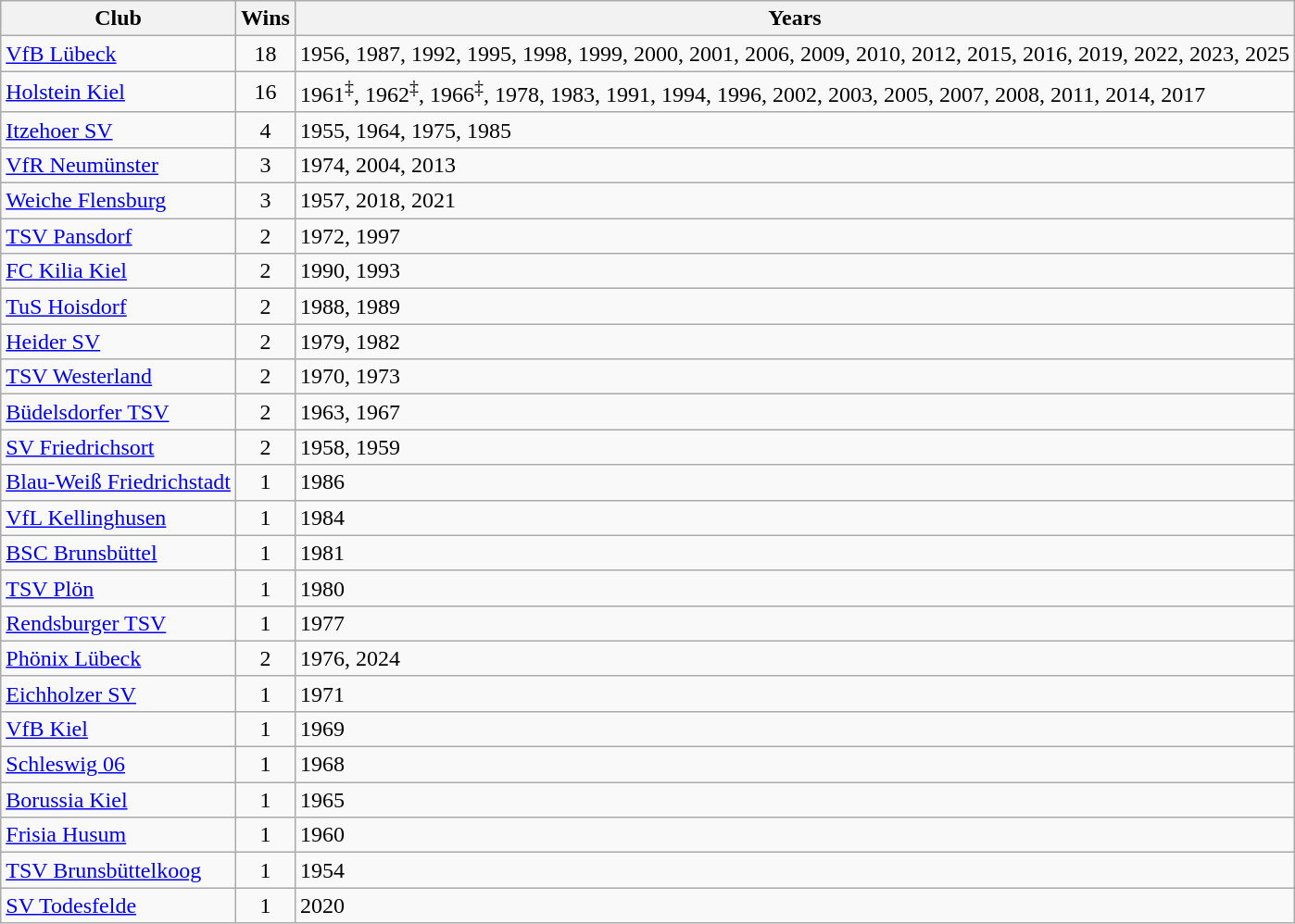<table class="wikitable">
<tr>
<th>Club</th>
<th>Wins</th>
<th>Years</th>
</tr>
<tr align="left">
<td><a href='#'>VfB Lübeck</a></td>
<td align="center">18</td>
<td>1956, 1987, 1992, 1995, 1998, 1999, 2000, 2001, 2006, 2009, 2010, 2012, 2015, 2016, 2019, 2022, 2023, 2025</td>
</tr>
<tr align="left">
<td><a href='#'>Holstein Kiel</a></td>
<td align="center">16</td>
<td>1961<sup>‡</sup>, 1962<sup>‡</sup>, 1966<sup>‡</sup>, 1978, 1983, 1991, 1994, 1996, 2002, 2003, 2005, 2007, 2008, 2011, 2014, 2017</td>
</tr>
<tr align="left">
<td><a href='#'>Itzehoer SV</a></td>
<td align="center">4</td>
<td>1955, 1964, 1975, 1985</td>
</tr>
<tr align="left">
<td><a href='#'>VfR Neumünster</a></td>
<td align="center">3</td>
<td>1974, 2004, 2013</td>
</tr>
<tr align="left">
<td><a href='#'>Weiche Flensburg</a></td>
<td align="center">3</td>
<td>1957, 2018, 2021</td>
</tr>
<tr align="left">
<td><a href='#'>TSV Pansdorf</a></td>
<td align="center">2</td>
<td>1972, 1997</td>
</tr>
<tr align="left">
<td><a href='#'>FC Kilia Kiel</a></td>
<td align="center">2</td>
<td>1990, 1993</td>
</tr>
<tr align="left">
<td><a href='#'>TuS Hoisdorf</a></td>
<td align="center">2</td>
<td>1988, 1989</td>
</tr>
<tr align="left">
<td><a href='#'>Heider SV</a></td>
<td align="center">2</td>
<td>1979, 1982</td>
</tr>
<tr align="left">
<td><a href='#'>TSV Westerland</a></td>
<td align="center">2</td>
<td>1970, 1973</td>
</tr>
<tr align="left">
<td><a href='#'>Büdelsdorfer TSV</a></td>
<td align="center">2</td>
<td>1963, 1967</td>
</tr>
<tr align="left">
<td><a href='#'>SV Friedrichsort</a></td>
<td align="center">2</td>
<td>1958, 1959</td>
</tr>
<tr align="left">
<td><a href='#'>Blau-Weiß Friedrichstadt</a></td>
<td align="center">1</td>
<td>1986</td>
</tr>
<tr align="left">
<td><a href='#'>VfL Kellinghusen</a></td>
<td align="center">1</td>
<td>1984</td>
</tr>
<tr align="left">
<td><a href='#'>BSC Brunsbüttel</a></td>
<td align="center">1</td>
<td>1981</td>
</tr>
<tr align="left">
<td><a href='#'>TSV Plön</a></td>
<td align="center">1</td>
<td>1980</td>
</tr>
<tr align="left">
<td><a href='#'>Rendsburger TSV</a></td>
<td align="center">1</td>
<td>1977</td>
</tr>
<tr align="left">
<td><a href='#'>Phönix Lübeck</a></td>
<td align="center">2</td>
<td>1976, 2024</td>
</tr>
<tr align="left">
<td><a href='#'>Eichholzer SV</a></td>
<td align="center">1</td>
<td>1971</td>
</tr>
<tr align="left">
<td><a href='#'>VfB Kiel</a></td>
<td align="center">1</td>
<td>1969</td>
</tr>
<tr align="left">
<td><a href='#'>Schleswig 06</a></td>
<td align="center">1</td>
<td>1968</td>
</tr>
<tr align="left">
<td><a href='#'>Borussia Kiel</a></td>
<td align="center">1</td>
<td>1965</td>
</tr>
<tr align="left">
<td><a href='#'>Frisia Husum</a></td>
<td align="center">1</td>
<td>1960</td>
</tr>
<tr align="left">
<td><a href='#'>TSV Brunsbüttelkoog</a></td>
<td align="center">1</td>
<td>1954</td>
</tr>
<tr align="left">
<td><a href='#'>SV Todesfelde</a></td>
<td align="center">1</td>
<td>2020</td>
</tr>
</table>
